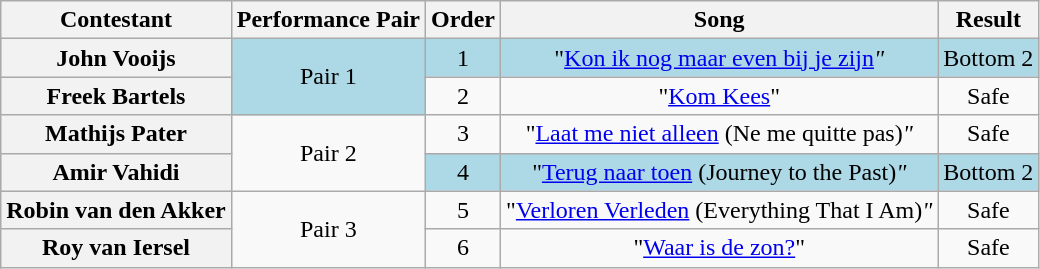<table class="wikitable plainrowheaders" style="text-align:center;">
<tr>
<th scope="col">Contestant</th>
<th scope="col">Performance Pair</th>
<th scope="col">Order</th>
<th scope="col">Song</th>
<th scope="col">Result</th>
</tr>
<tr style="background:lightblue;">
<th scope="row">John Vooijs</th>
<td rowspan="2">Pair 1</td>
<td>1</td>
<td>"<a href='#'>Kon ik nog maar even bij je zijn</a><em>"</td>
<td>Bottom 2</td>
</tr>
<tr>
<th scope="row">Freek Bartels</th>
<td>2</td>
<td>"<a href='#'>Kom Kees</a>"</td>
<td>Safe</td>
</tr>
<tr>
<th scope="row">Mathijs Pater</th>
<td rowspan="2">Pair 2</td>
<td>3</td>
<td>"<a href='#'>Laat me niet alleen</a> </em>(Ne me quitte pas)<em>"</td>
<td>Safe</td>
</tr>
<tr style = "background:lightblue">
<th scope="row">Amir Vahidi</th>
<td>4</td>
<td>"<a href='#'>Terug naar toen</a> </em>(Journey to the Past)<em>"</td>
<td>Bottom 2</td>
</tr>
<tr>
<th scope="row">Robin van den Akker</th>
<td rowspan="2">Pair 3</td>
<td>5</td>
<td>"<a href='#'>Verloren Verleden</a> </em>(Everything That I Am)<em>"</td>
<td>Safe</td>
</tr>
<tr>
<th scope="row">Roy van Iersel</th>
<td>6</td>
<td>"<a href='#'>Waar is de zon?</a>"</td>
<td>Safe</td>
</tr>
</table>
